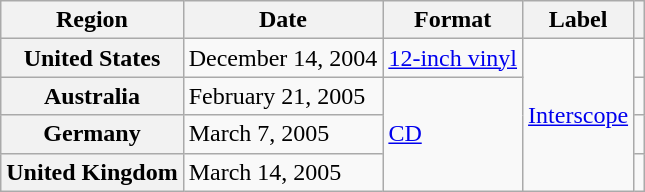<table class="wikitable plainrowheaders">
<tr>
<th scope="col">Region</th>
<th scope="col">Date</th>
<th scope="col">Format</th>
<th scope="col">Label</th>
<th scope="col"></th>
</tr>
<tr>
<th scope="row">United States</th>
<td>December 14, 2004</td>
<td><a href='#'>12-inch vinyl</a></td>
<td rowspan="4"><a href='#'>Interscope</a></td>
<td></td>
</tr>
<tr>
<th scope="row">Australia</th>
<td>February 21, 2005</td>
<td rowspan="3"><a href='#'>CD</a></td>
<td></td>
</tr>
<tr>
<th scope="row">Germany</th>
<td>March 7, 2005</td>
<td></td>
</tr>
<tr>
<th scope="row">United Kingdom</th>
<td>March 14, 2005</td>
<td></td>
</tr>
</table>
